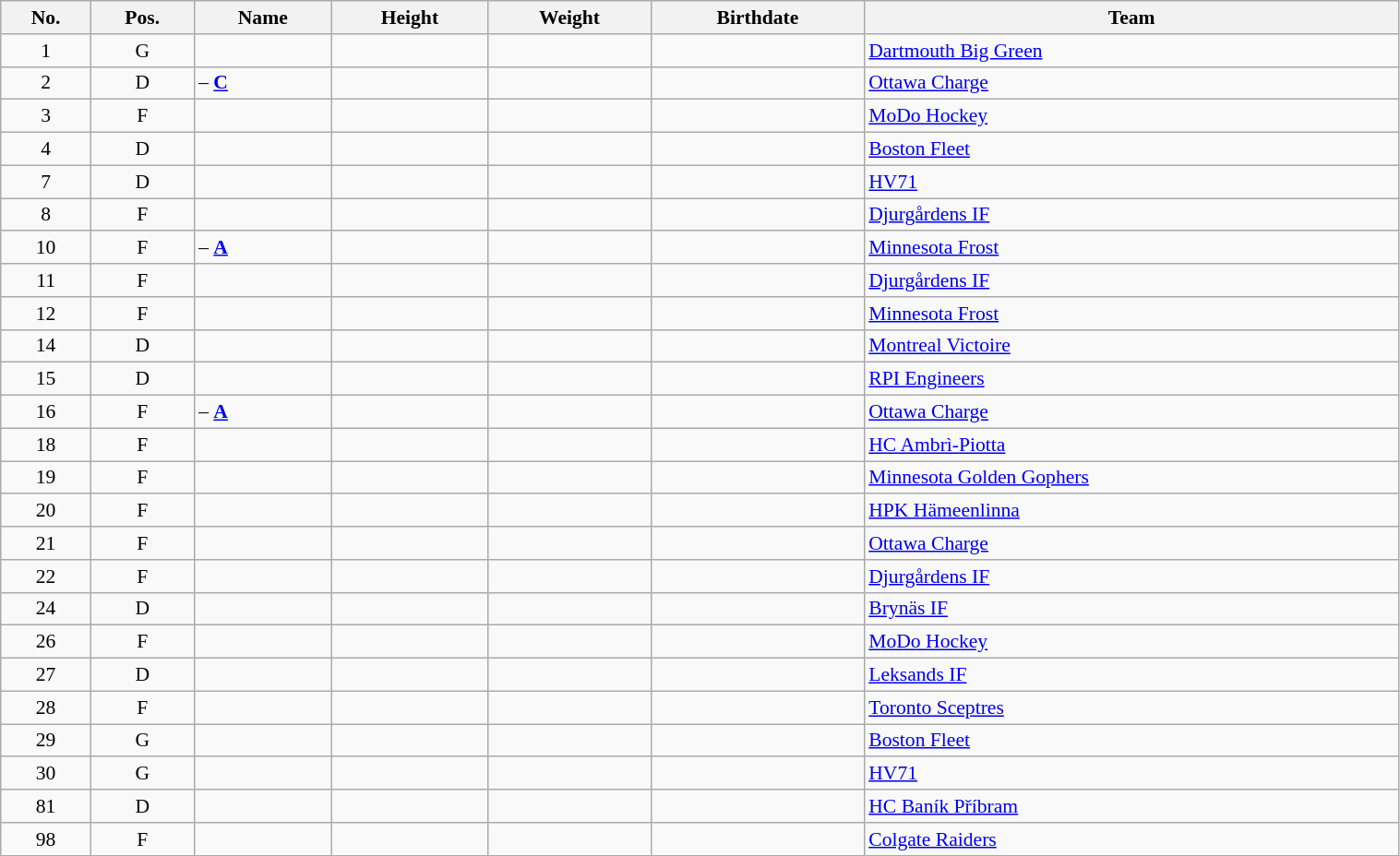<table class="wikitable sortable" width="80%" style="font-size: 90%; text-align: center;">
<tr>
<th>No.</th>
<th>Pos.</th>
<th>Name</th>
<th>Height</th>
<th>Weight</th>
<th>Birthdate</th>
<th>Team</th>
</tr>
<tr>
<td>1</td>
<td>G</td>
<td align=left></td>
<td></td>
<td></td>
<td></td>
<td align="left"> <a href='#'>Dartmouth Big Green</a></td>
</tr>
<tr>
<td>2</td>
<td>D</td>
<td align=left> – <a href='#'><strong>C</strong></a></td>
<td></td>
<td></td>
<td></td>
<td align="left"> <a href='#'>Ottawa Charge</a></td>
</tr>
<tr>
<td>3</td>
<td>F</td>
<td align=left></td>
<td></td>
<td></td>
<td></td>
<td align="left"> <a href='#'>MoDo Hockey</a></td>
</tr>
<tr>
<td>4</td>
<td>D</td>
<td align=left></td>
<td></td>
<td></td>
<td></td>
<td align="left"> <a href='#'>Boston Fleet</a></td>
</tr>
<tr>
<td>7</td>
<td>D</td>
<td align=left></td>
<td></td>
<td></td>
<td></td>
<td align="left"> <a href='#'>HV71</a></td>
</tr>
<tr>
<td>8</td>
<td>F</td>
<td align=left></td>
<td></td>
<td></td>
<td></td>
<td align=left> <a href='#'>Djurgårdens IF</a></td>
</tr>
<tr>
<td>10</td>
<td>F</td>
<td align=left> – <a href='#'><strong>A</strong></a></td>
<td></td>
<td></td>
<td></td>
<td align="left"> <a href='#'>Minnesota Frost</a></td>
</tr>
<tr>
<td>11</td>
<td>F</td>
<td align=left></td>
<td></td>
<td></td>
<td></td>
<td align="left"> <a href='#'>Djurgårdens IF</a></td>
</tr>
<tr>
<td>12</td>
<td>F</td>
<td align=left></td>
<td></td>
<td></td>
<td></td>
<td align="left"> <a href='#'>Minnesota Frost</a></td>
</tr>
<tr>
<td>14</td>
<td>D</td>
<td align=left></td>
<td></td>
<td></td>
<td></td>
<td align="left"> <a href='#'>Montreal Victoire</a></td>
</tr>
<tr>
<td>15</td>
<td>D</td>
<td align=left></td>
<td></td>
<td></td>
<td></td>
<td align="left"> <a href='#'>RPI Engineers</a></td>
</tr>
<tr>
<td>16</td>
<td>F</td>
<td align=left> – <a href='#'><strong>A</strong></a></td>
<td></td>
<td></td>
<td></td>
<td align="left"> <a href='#'>Ottawa Charge</a></td>
</tr>
<tr>
<td>18</td>
<td>F</td>
<td align=left></td>
<td></td>
<td></td>
<td></td>
<td align="left"> <a href='#'>HC Ambrì-Piotta</a></td>
</tr>
<tr>
<td>19</td>
<td>F</td>
<td align=left></td>
<td></td>
<td></td>
<td></td>
<td align="left"> <a href='#'>Minnesota Golden Gophers</a></td>
</tr>
<tr>
<td>20</td>
<td>F</td>
<td align=left></td>
<td></td>
<td></td>
<td></td>
<td align="left"> <a href='#'>HPK Hämeenlinna</a></td>
</tr>
<tr>
<td>21</td>
<td>F</td>
<td align=left></td>
<td></td>
<td></td>
<td></td>
<td align="left"> <a href='#'>Ottawa Charge</a></td>
</tr>
<tr>
<td>22</td>
<td>F</td>
<td align=left></td>
<td></td>
<td></td>
<td></td>
<td align=left> <a href='#'>Djurgårdens IF</a></td>
</tr>
<tr>
<td>24</td>
<td>D</td>
<td align=left></td>
<td></td>
<td></td>
<td></td>
<td align=left> <a href='#'>Brynäs IF</a></td>
</tr>
<tr>
<td>26</td>
<td>F</td>
<td align=left></td>
<td></td>
<td></td>
<td></td>
<td align="left"> <a href='#'>MoDo Hockey</a></td>
</tr>
<tr>
<td>27</td>
<td>D</td>
<td align=left></td>
<td></td>
<td></td>
<td></td>
<td align=left> <a href='#'>Leksands IF</a></td>
</tr>
<tr>
<td>28</td>
<td>F</td>
<td align=left></td>
<td></td>
<td></td>
<td></td>
<td align="left"> <a href='#'>Toronto Sceptres</a></td>
</tr>
<tr>
<td>29</td>
<td>G</td>
<td align=left></td>
<td></td>
<td></td>
<td></td>
<td align="left"> <a href='#'>Boston Fleet</a></td>
</tr>
<tr>
<td>30</td>
<td>G</td>
<td align=left></td>
<td></td>
<td></td>
<td></td>
<td align=left> <a href='#'>HV71</a></td>
</tr>
<tr>
<td>81</td>
<td>D</td>
<td align=left></td>
<td></td>
<td></td>
<td></td>
<td align="left"> <a href='#'>HC Baník Příbram</a></td>
</tr>
<tr>
<td>98</td>
<td>F</td>
<td align=left></td>
<td></td>
<td></td>
<td></td>
<td align="left"> <a href='#'>Colgate Raiders</a></td>
</tr>
</table>
